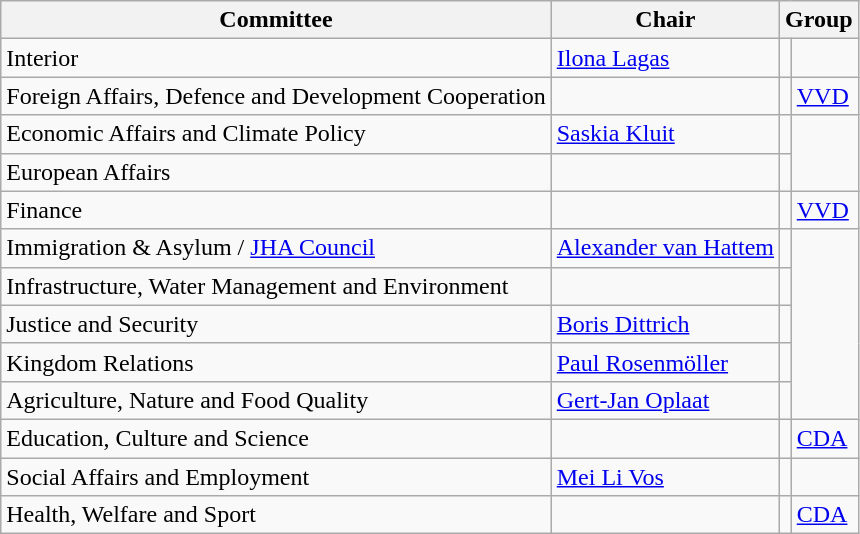<table class="wikitable">
<tr>
<th>Committee</th>
<th>Chair</th>
<th colspan=2>Group</th>
</tr>
<tr>
<td>Interior</td>
<td><a href='#'>Ilona Lagas</a></td>
<td></td>
</tr>
<tr>
<td>Foreign Affairs, Defence and Development Cooperation</td>
<td></td>
<td style=background:></td>
<td><a href='#'>VVD</a></td>
</tr>
<tr>
<td>Economic Affairs and Climate Policy</td>
<td><a href='#'>Saskia Kluit</a></td>
<td></td>
</tr>
<tr>
<td>European Affairs</td>
<td></td>
<td></td>
</tr>
<tr>
<td>Finance</td>
<td></td>
<td style=background:></td>
<td><a href='#'>VVD</a></td>
</tr>
<tr>
<td>Immigration & Asylum / <a href='#'>JHA Council</a></td>
<td><a href='#'>Alexander van Hattem</a></td>
<td></td>
</tr>
<tr>
<td>Infrastructure, Water Management and Environment</td>
<td></td>
<td></td>
</tr>
<tr>
<td>Justice and Security</td>
<td><a href='#'>Boris Dittrich</a></td>
<td></td>
</tr>
<tr>
<td>Kingdom Relations</td>
<td><a href='#'>Paul Rosenmöller</a></td>
<td></td>
</tr>
<tr>
<td>Agriculture, Nature and Food Quality</td>
<td><a href='#'>Gert-Jan Oplaat</a></td>
<td></td>
</tr>
<tr>
<td>Education, Culture and Science</td>
<td></td>
<td style=background:></td>
<td><a href='#'>CDA</a></td>
</tr>
<tr>
<td>Social Affairs and Employment</td>
<td><a href='#'>Mei Li Vos</a></td>
<td></td>
</tr>
<tr>
<td>Health, Welfare and Sport</td>
<td></td>
<td style=background:></td>
<td><a href='#'>CDA</a></td>
</tr>
</table>
